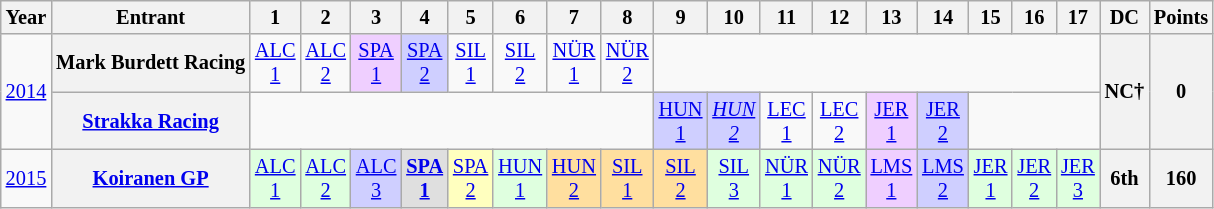<table class="wikitable" style="text-align:center; font-size:85%">
<tr>
<th>Year</th>
<th>Entrant</th>
<th>1</th>
<th>2</th>
<th>3</th>
<th>4</th>
<th>5</th>
<th>6</th>
<th>7</th>
<th>8</th>
<th>9</th>
<th>10</th>
<th>11</th>
<th>12</th>
<th>13</th>
<th>14</th>
<th>15</th>
<th>16</th>
<th>17</th>
<th>DC</th>
<th>Points</th>
</tr>
<tr>
<td rowspan=2><a href='#'>2014</a></td>
<th nowrap>Mark Burdett Racing</th>
<td style="background:#;"><a href='#'>ALC<br>1</a></td>
<td style="background:#;"><a href='#'>ALC<br>2</a></td>
<td style="background:#EFCFFF;"><a href='#'>SPA<br>1</a><br></td>
<td style="background:#CFCFFF;"><a href='#'>SPA<br>2</a><br></td>
<td style="background:#;"><a href='#'>SIL<br>1</a></td>
<td style="background:#;"><a href='#'>SIL<br>2</a></td>
<td style="background:#;"><a href='#'>NÜR<br>1</a></td>
<td style="background:#;"><a href='#'>NÜR<br>2</a></td>
<td colspan=9></td>
<th rowspan=2>NC†</th>
<th rowspan=2>0</th>
</tr>
<tr>
<th nowrap><a href='#'>Strakka Racing</a></th>
<td colspan=8></td>
<td style="background:#CFCFFF;"><a href='#'>HUN<br>1</a><br></td>
<td style="background:#CFCFFF;"><em><a href='#'>HUN<br>2</a></em><br></td>
<td style="background:#;"><a href='#'>LEC<br>1</a></td>
<td style="background:#;"><a href='#'>LEC<br>2</a></td>
<td style="background:#EFCFFF;"><a href='#'>JER<br>1</a><br></td>
<td style="background:#CFCFFF;"><a href='#'>JER<br>2</a><br></td>
<td colspan=3></td>
</tr>
<tr>
<td><a href='#'>2015</a></td>
<th nowrap><a href='#'>Koiranen GP</a></th>
<td style="background:#DFFFDF;"><a href='#'>ALC<br>1</a><br></td>
<td style="background:#DFFFDF;"><a href='#'>ALC<br>2</a><br></td>
<td style="background:#CFCFFF;"><a href='#'>ALC<br>3</a><br></td>
<td style="background:#DFDFDF;"><strong><a href='#'>SPA<br>1</a></strong><br></td>
<td style="background:#FFFFBF;"><a href='#'>SPA<br>2</a><br></td>
<td style="background:#DFFFDF;"><a href='#'>HUN<br>1</a><br></td>
<td style="background:#FFDF9F;"><a href='#'>HUN<br>2</a><br></td>
<td style="background:#FFDF9F;"><a href='#'>SIL<br>1</a><br></td>
<td style="background:#FFDF9F;"><a href='#'>SIL<br>2</a><br></td>
<td style="background:#DFFFDF;"><a href='#'>SIL<br>3</a><br></td>
<td style="background:#DFFFDF;"><a href='#'>NÜR<br>1</a><br></td>
<td style="background:#DFFFDF;"><a href='#'>NÜR<br>2</a><br></td>
<td style="background:#EFCFFF;"><a href='#'>LMS<br>1</a><br></td>
<td style="background:#CFCFFF;"><a href='#'>LMS<br>2</a><br></td>
<td style="background:#DFFFDF;"><a href='#'>JER<br>1</a><br></td>
<td style="background:#DFFFDF;"><a href='#'>JER<br>2</a><br></td>
<td style="background:#DFFFDF;"><a href='#'>JER<br>3</a><br></td>
<th>6th</th>
<th>160</th>
</tr>
</table>
